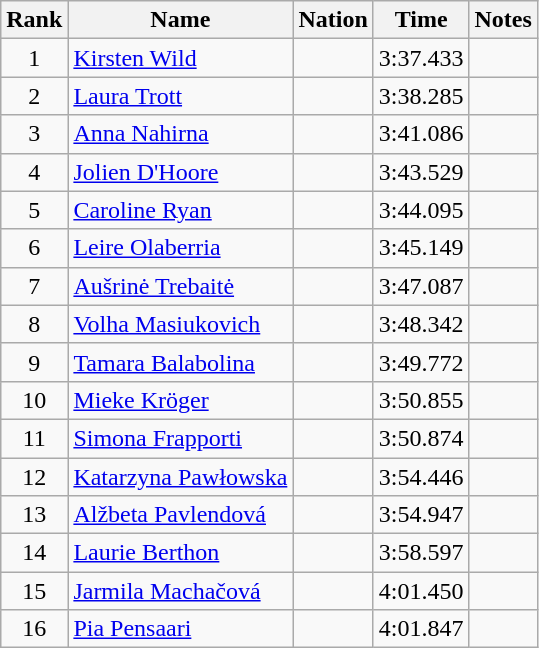<table class="wikitable sortable" style="text-align:center">
<tr>
<th>Rank</th>
<th>Name</th>
<th>Nation</th>
<th>Time</th>
<th>Notes</th>
</tr>
<tr>
<td>1</td>
<td align=left><a href='#'>Kirsten Wild</a></td>
<td align=left></td>
<td>3:37.433</td>
<td></td>
</tr>
<tr>
<td>2</td>
<td align=left><a href='#'>Laura Trott</a></td>
<td align=left></td>
<td>3:38.285</td>
<td></td>
</tr>
<tr>
<td>3</td>
<td align=left><a href='#'>Anna Nahirna</a></td>
<td align=left></td>
<td>3:41.086</td>
<td></td>
</tr>
<tr>
<td>4</td>
<td align=left><a href='#'>Jolien D'Hoore</a></td>
<td align=left></td>
<td>3:43.529</td>
<td></td>
</tr>
<tr>
<td>5</td>
<td align=left><a href='#'>Caroline Ryan</a></td>
<td align=left></td>
<td>3:44.095</td>
<td></td>
</tr>
<tr>
<td>6</td>
<td align=left><a href='#'>Leire Olaberria</a></td>
<td align=left></td>
<td>3:45.149</td>
<td></td>
</tr>
<tr>
<td>7</td>
<td align=left><a href='#'>Aušrinė Trebaitė</a></td>
<td align=left></td>
<td>3:47.087</td>
<td></td>
</tr>
<tr>
<td>8</td>
<td align=left><a href='#'>Volha Masiukovich</a></td>
<td align=left></td>
<td>3:48.342</td>
<td></td>
</tr>
<tr>
<td>9</td>
<td align=left><a href='#'>Tamara Balabolina</a></td>
<td align=left></td>
<td>3:49.772</td>
<td></td>
</tr>
<tr>
<td>10</td>
<td align=left><a href='#'>Mieke Kröger</a></td>
<td align=left></td>
<td>3:50.855</td>
<td></td>
</tr>
<tr>
<td>11</td>
<td align=left><a href='#'>Simona Frapporti</a></td>
<td align=left></td>
<td>3:50.874</td>
<td></td>
</tr>
<tr>
<td>12</td>
<td align=left><a href='#'>Katarzyna Pawłowska</a></td>
<td align=left></td>
<td>3:54.446</td>
<td></td>
</tr>
<tr>
<td>13</td>
<td align=left><a href='#'>Alžbeta Pavlendová</a></td>
<td align=left></td>
<td>3:54.947</td>
<td></td>
</tr>
<tr>
<td>14</td>
<td align=left><a href='#'>Laurie Berthon</a></td>
<td align=left></td>
<td>3:58.597</td>
<td></td>
</tr>
<tr>
<td>15</td>
<td align=left><a href='#'>Jarmila Machačová</a></td>
<td align=left></td>
<td>4:01.450</td>
<td></td>
</tr>
<tr>
<td>16</td>
<td align=left><a href='#'>Pia Pensaari</a></td>
<td align=left></td>
<td>4:01.847</td>
<td></td>
</tr>
</table>
